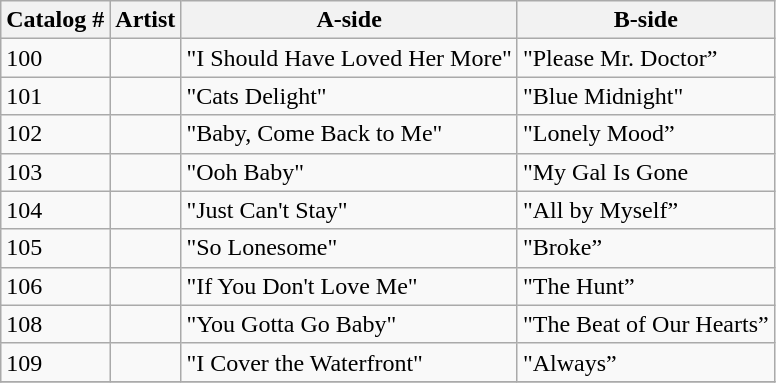<table class="wikitable sortable">
<tr>
<th>Catalog #</th>
<th>Artist</th>
<th>A-side</th>
<th>B-side</th>
</tr>
<tr>
<td>100</td>
<td></td>
<td>"I Should Have Loved Her More"</td>
<td>"Please Mr. Doctor”</td>
</tr>
<tr>
<td>101</td>
<td></td>
<td>"Cats Delight"</td>
<td>"Blue Midnight"</td>
</tr>
<tr>
<td>102</td>
<td></td>
<td>"Baby, Come Back to Me"</td>
<td>"Lonely Mood”</td>
</tr>
<tr>
<td>103</td>
<td></td>
<td>"Ooh Baby"</td>
<td>"My Gal Is Gone</td>
</tr>
<tr>
<td>104</td>
<td></td>
<td>"Just Can't Stay"</td>
<td>"All by Myself”</td>
</tr>
<tr>
<td>105</td>
<td></td>
<td>"So Lonesome"</td>
<td>"Broke”</td>
</tr>
<tr>
<td>106</td>
<td></td>
<td>"If You Don't Love Me"</td>
<td>"The Hunt”</td>
</tr>
<tr>
<td>108</td>
<td></td>
<td>"You Gotta Go Baby"</td>
<td>"The Beat of Our Hearts”</td>
</tr>
<tr>
<td>109</td>
<td></td>
<td>"I Cover the Waterfront"</td>
<td>"Always”</td>
</tr>
<tr>
</tr>
</table>
